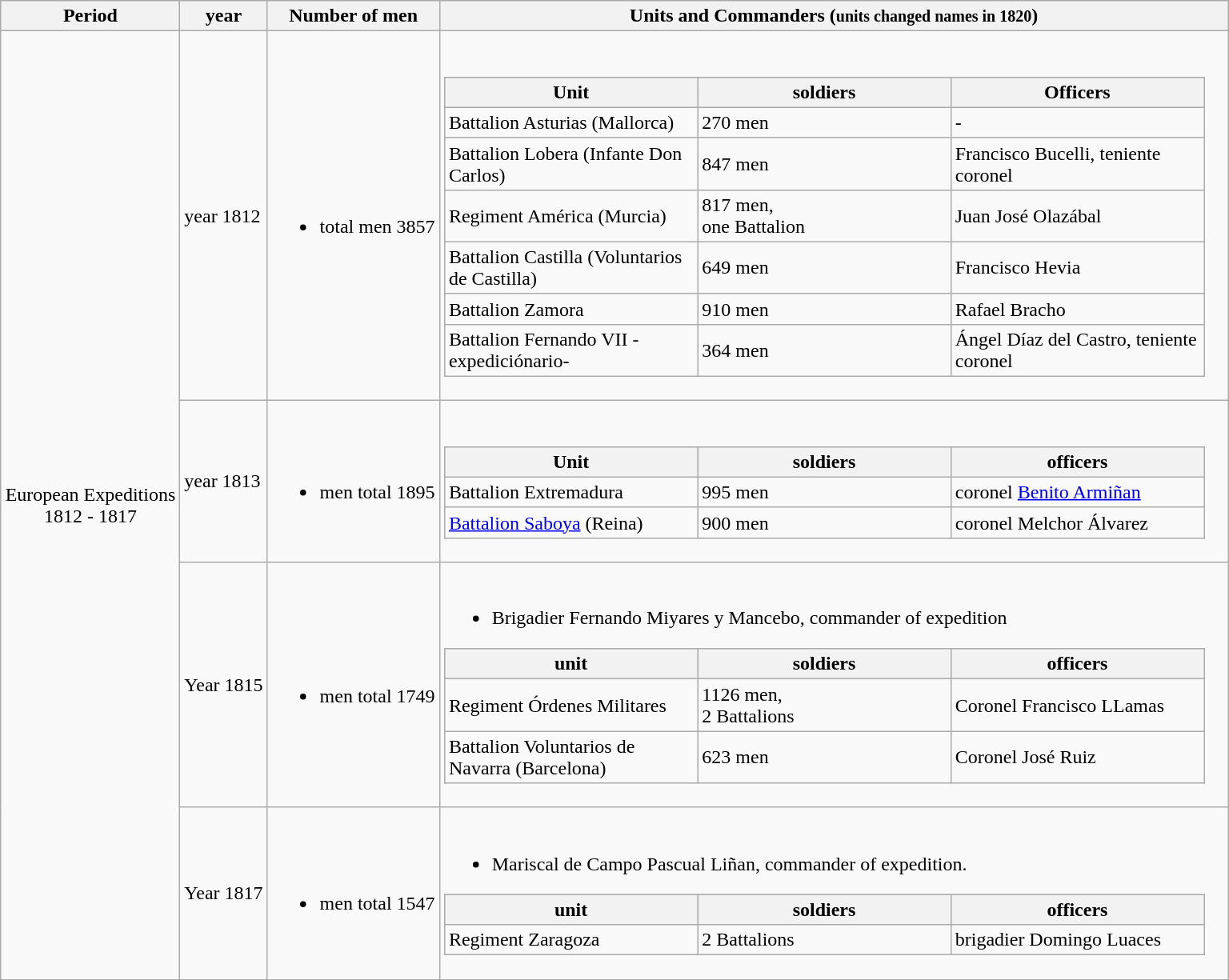<table class="wikitable" style="margin:0 auto">
<tr style="background:"#F5F5F5";">
<th>Period</th>
<th>year</th>
<th>Number of men</th>
<th>Units and Commanders (<small>units changed names in 1820</small>)</th>
</tr>
<tr style="background:"#F5F5F5";">
<td rowspan="4" style="text-align:center;">European Expeditions <br> 1812 - 1817 <br> </td>
<td>year 1812</td>
<td><br><ul><li>total men 3857</li></ul></td>
<td><br><table class="wikitable">
<tr>
<th width="23%">Unit</th>
<th width="23%">soldiers</th>
<th width="23%">Officers</th>
</tr>
<tr>
<td>Battalion Asturias (Mallorca)</td>
<td>270 men</td>
<td>-</td>
</tr>
<tr>
<td>Battalion Lobera (Infante Don Carlos)</td>
<td>847 men</td>
<td>Francisco Bucelli, teniente coronel</td>
</tr>
<tr>
<td>Regiment América (Murcia)</td>
<td>817 men,<br> one Battalion</td>
<td>Juan José Olazábal</td>
</tr>
<tr>
<td>Battalion Castilla (Voluntarios de Castilla)</td>
<td>649 men</td>
<td>Francisco Hevia</td>
</tr>
<tr>
<td>Battalion Zamora</td>
<td>910 men</td>
<td>Rafael Bracho</td>
</tr>
<tr>
<td>Battalion Fernando VII -expediciónario-</td>
<td>364 men</td>
<td>Ángel Díaz del Castro, teniente coronel</td>
</tr>
</table>
</td>
</tr>
<tr style="background:"#F5F5F5";">
<td>year 1813</td>
<td><br><ul><li>men total 1895</li></ul></td>
<td><br><table class="wikitable">
<tr>
<th width="23%">Unit</th>
<th width="23%">soldiers</th>
<th width="23%">officers</th>
</tr>
<tr>
<td>Battalion Extremadura</td>
<td>995 men</td>
<td>coronel <a href='#'>Benito Armiñan</a></td>
</tr>
<tr>
<td><a href='#'>Battalion Saboya</a> (Reina)</td>
<td>900 men</td>
<td>coronel Melchor Álvarez</td>
</tr>
</table>
</td>
</tr>
<tr style="background:"#F5F5F5";">
<td>Year 1815</td>
<td><br><ul><li>men total 1749</li></ul></td>
<td><br><ul><li>Brigadier Fernando Miyares y Mancebo, commander of expedition</li></ul><table class="wikitable">
<tr>
<th width="23%">unit</th>
<th width="23%">soldiers</th>
<th width="23%">officers</th>
</tr>
<tr>
<td>Regiment Órdenes Militares</td>
<td>1126 men,<br>2 Battalions</td>
<td>Coronel Francisco LLamas</td>
</tr>
<tr>
<td>Battalion Voluntarios de Navarra (Barcelona)</td>
<td>623 men</td>
<td>Coronel José Ruiz</td>
</tr>
</table>
</td>
</tr>
<tr style="background:"#F5F5F5";">
<td>Year 1817</td>
<td><br><ul><li>men total 1547</li></ul></td>
<td><br><ul><li>Mariscal de Campo Pascual Liñan, commander of expedition.</li></ul><table class="wikitable">
<tr>
<th width="23%">unit</th>
<th width="23%">soldiers</th>
<th width="23%">officers</th>
</tr>
<tr>
<td>Regiment Zaragoza</td>
<td>2 Battalions</td>
<td>brigadier Domingo Luaces</td>
</tr>
</table>
</td>
</tr>
</table>
